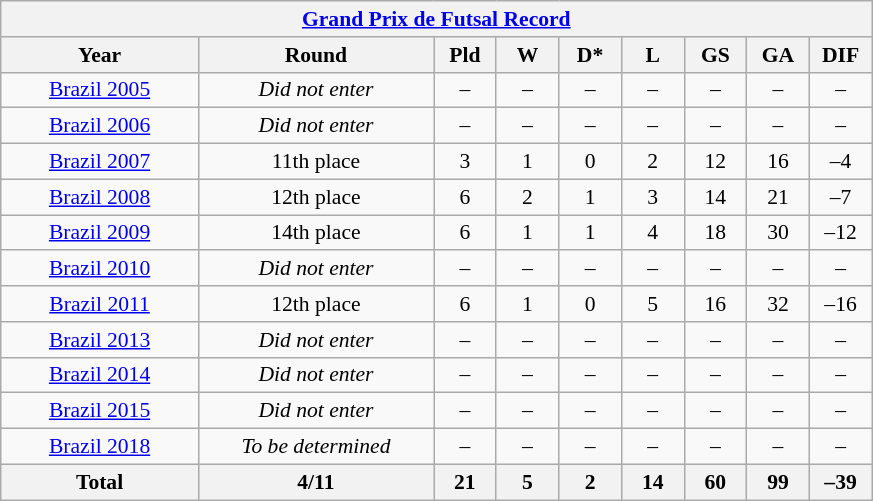<table class="wikitable" style="text-align: center;font-size:90%;">
<tr>
<th colspan=9><a href='#'>Grand Prix de Futsal Record</a></th>
</tr>
<tr>
<th width=125>Year</th>
<th width=150>Round</th>
<th width=35>Pld</th>
<th width=35>W</th>
<th width=35>D*</th>
<th width=35>L</th>
<th width=35>GS</th>
<th width=35>GA</th>
<th width=35>DIF</th>
</tr>
<tr>
<td><a href='#'>Brazil 2005</a></td>
<td><em>Did not enter</em></td>
<td>–</td>
<td>–</td>
<td>–</td>
<td>–</td>
<td>–</td>
<td>–</td>
<td>–</td>
</tr>
<tr>
<td><a href='#'>Brazil 2006</a></td>
<td><em>Did not enter</em></td>
<td>–</td>
<td>–</td>
<td>–</td>
<td>–</td>
<td>–</td>
<td>–</td>
<td>–</td>
</tr>
<tr>
<td><a href='#'>Brazil 2007</a></td>
<td>11th place</td>
<td>3</td>
<td>1</td>
<td>0</td>
<td>2</td>
<td>12</td>
<td>16</td>
<td>–4</td>
</tr>
<tr>
<td><a href='#'>Brazil 2008</a></td>
<td>12th place</td>
<td>6</td>
<td>2</td>
<td>1</td>
<td>3</td>
<td>14</td>
<td>21</td>
<td>–7</td>
</tr>
<tr>
<td><a href='#'>Brazil 2009</a></td>
<td>14th place</td>
<td>6</td>
<td>1</td>
<td>1</td>
<td>4</td>
<td>18</td>
<td>30</td>
<td>–12</td>
</tr>
<tr>
<td><a href='#'>Brazil 2010</a></td>
<td><em>Did not enter</em></td>
<td>–</td>
<td>–</td>
<td>–</td>
<td>–</td>
<td>–</td>
<td>–</td>
<td>–</td>
</tr>
<tr>
<td><a href='#'>Brazil 2011</a></td>
<td>12th place</td>
<td>6</td>
<td>1</td>
<td>0</td>
<td>5</td>
<td>16</td>
<td>32</td>
<td>–16</td>
</tr>
<tr>
<td><a href='#'>Brazil 2013</a></td>
<td><em>Did not enter</em></td>
<td>–</td>
<td>–</td>
<td>–</td>
<td>–</td>
<td>–</td>
<td>–</td>
<td>–</td>
</tr>
<tr>
<td><a href='#'>Brazil 2014</a></td>
<td><em>Did not enter</em></td>
<td>–</td>
<td>–</td>
<td>–</td>
<td>–</td>
<td>–</td>
<td>–</td>
<td>–</td>
</tr>
<tr>
<td><a href='#'>Brazil 2015</a></td>
<td><em>Did not enter</em></td>
<td>–</td>
<td>–</td>
<td>–</td>
<td>–</td>
<td>–</td>
<td>–</td>
<td>–</td>
</tr>
<tr>
<td><a href='#'>Brazil 2018</a></td>
<td><em>To be determined</em></td>
<td>–</td>
<td>–</td>
<td>–</td>
<td>–</td>
<td>–</td>
<td>–</td>
<td>–</td>
</tr>
<tr>
<th><strong>Total</strong></th>
<th>4/11</th>
<th>21</th>
<th>5</th>
<th>2</th>
<th>14</th>
<th>60</th>
<th>99</th>
<th>–39</th>
</tr>
</table>
